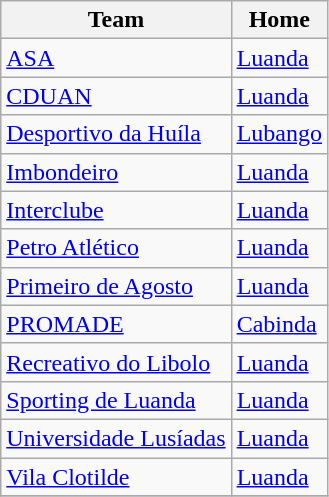<table class="wikitable">
<tr>
<th>Team</th>
<th>Home</th>
</tr>
<tr>
<td><a href='#'>ASA</a></td>
<td><a href='#'>Luanda</a></td>
</tr>
<tr>
<td><a href='#'>CDUAN</a></td>
<td><a href='#'>Luanda</a></td>
</tr>
<tr>
<td><a href='#'>Desportivo da Huíla</a></td>
<td><a href='#'>Lubango</a></td>
</tr>
<tr>
<td><a href='#'>Imbondeiro</a></td>
<td><a href='#'>Luanda</a></td>
</tr>
<tr>
<td><a href='#'>Interclube</a></td>
<td><a href='#'>Luanda</a></td>
</tr>
<tr>
<td><a href='#'>Petro Atlético</a></td>
<td><a href='#'>Luanda</a></td>
</tr>
<tr>
<td><a href='#'>Primeiro de Agosto</a></td>
<td><a href='#'>Luanda</a></td>
</tr>
<tr>
<td><a href='#'>PROMADE</a></td>
<td><a href='#'>Cabinda</a></td>
</tr>
<tr>
<td><a href='#'>Recreativo do Libolo</a></td>
<td><a href='#'>Luanda</a></td>
</tr>
<tr>
<td><a href='#'>Sporting de Luanda</a></td>
<td><a href='#'>Luanda</a></td>
</tr>
<tr>
<td><a href='#'>Universidade Lusíadas</a></td>
<td><a href='#'>Luanda</a></td>
</tr>
<tr>
<td><a href='#'>Vila Clotilde</a></td>
<td><a href='#'>Luanda</a></td>
</tr>
<tr>
</tr>
</table>
